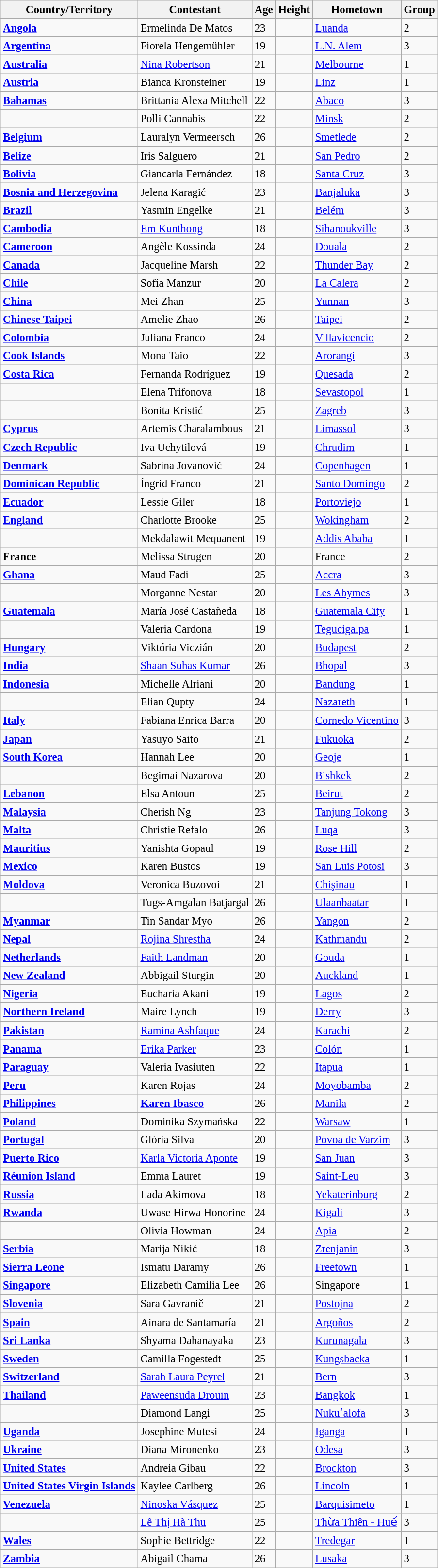<table class="wikitable sortable" style="font-size: 95%;">
<tr>
<th>Country/Territory</th>
<th>Contestant</th>
<th>Age</th>
<th>Height</th>
<th>Hometown</th>
<th>Group</th>
</tr>
<tr>
<td><strong> <a href='#'>Angola</a></strong></td>
<td>Ermelinda De Matos</td>
<td>23</td>
<td></td>
<td><a href='#'>Luanda</a></td>
<td>2</td>
</tr>
<tr>
<td><strong> <a href='#'>Argentina</a></strong></td>
<td>Fiorela Hengemühler</td>
<td>19</td>
<td></td>
<td><a href='#'>L.N. Alem</a></td>
<td>3</td>
</tr>
<tr>
<td><strong> <a href='#'>Australia</a></strong></td>
<td><a href='#'>Nina Robertson</a></td>
<td>21</td>
<td></td>
<td><a href='#'>Melbourne</a></td>
<td>1</td>
</tr>
<tr>
<td><strong> <a href='#'>Austria</a></strong></td>
<td>Bianca Kronsteiner</td>
<td>19</td>
<td></td>
<td><a href='#'>Linz</a></td>
<td>1</td>
</tr>
<tr>
<td><strong> <a href='#'>Bahamas</a></strong></td>
<td>Brittania Alexa Mitchell</td>
<td>22</td>
<td></td>
<td><a href='#'>Abaco</a></td>
<td>3</td>
</tr>
<tr>
<td><strong></strong></td>
<td>Polli Cannabis</td>
<td>22</td>
<td></td>
<td><a href='#'>Minsk</a></td>
<td>2</td>
</tr>
<tr>
<td><strong> <a href='#'>Belgium</a></strong></td>
<td>Lauralyn Vermeersch</td>
<td>26</td>
<td></td>
<td><a href='#'>Smetlede</a></td>
<td>2</td>
</tr>
<tr>
<td><strong> <a href='#'>Belize</a></strong></td>
<td>Iris Salguero</td>
<td>21</td>
<td></td>
<td><a href='#'>San Pedro</a></td>
<td>2</td>
</tr>
<tr>
<td><strong> <a href='#'>Bolivia</a></strong></td>
<td>Giancarla Fernández</td>
<td>18</td>
<td></td>
<td><a href='#'>Santa Cruz</a></td>
<td>3</td>
</tr>
<tr>
<td><strong> <a href='#'>Bosnia and Herzegovina</a></strong></td>
<td>Jelena Karagić</td>
<td>23</td>
<td></td>
<td><a href='#'>Banjaluka</a></td>
<td>3</td>
</tr>
<tr>
<td><strong> <a href='#'>Brazil</a></strong></td>
<td>Yasmin Engelke</td>
<td>21</td>
<td></td>
<td><a href='#'>Belém</a></td>
<td>3</td>
</tr>
<tr>
<td><strong> <a href='#'>Cambodia</a></strong></td>
<td><a href='#'>Em Kunthong</a></td>
<td>18</td>
<td></td>
<td><a href='#'>Sihanoukville</a></td>
<td>3</td>
</tr>
<tr>
<td><strong> <a href='#'>Cameroon</a></strong></td>
<td>Angèle Kossinda</td>
<td>24</td>
<td></td>
<td><a href='#'>Douala</a></td>
<td>2</td>
</tr>
<tr>
<td><strong> <a href='#'>Canada</a></strong></td>
<td>Jacqueline Marsh</td>
<td>22</td>
<td></td>
<td><a href='#'>Thunder Bay</a></td>
<td>2</td>
</tr>
<tr>
<td><strong> <a href='#'>Chile</a></strong></td>
<td>Sofía Manzur</td>
<td>20</td>
<td></td>
<td><a href='#'>La Calera</a></td>
<td>2</td>
</tr>
<tr>
<td><strong> <a href='#'>China</a></strong></td>
<td>Mei Zhan</td>
<td>25</td>
<td></td>
<td><a href='#'>Yunnan</a></td>
<td>3</td>
</tr>
<tr>
<td><strong> <a href='#'>Chinese Taipei</a> </strong></td>
<td>Amelie Zhao</td>
<td>26</td>
<td></td>
<td><a href='#'>Taipei</a></td>
<td>2</td>
</tr>
<tr>
<td><strong> <a href='#'>Colombia</a></strong></td>
<td>Juliana Franco</td>
<td>24</td>
<td></td>
<td><a href='#'>Villavicencio</a></td>
<td>2</td>
</tr>
<tr>
<td><strong> <a href='#'>Cook Islands</a></strong></td>
<td>Mona Taio</td>
<td>22</td>
<td></td>
<td><a href='#'>Arorangi</a></td>
<td>3</td>
</tr>
<tr>
<td><strong> <a href='#'>Costa Rica</a></strong></td>
<td>Fernanda Rodríguez</td>
<td>19</td>
<td></td>
<td><a href='#'>Quesada</a></td>
<td>2</td>
</tr>
<tr>
<td><strong></strong></td>
<td>Elena Trifonova</td>
<td>18</td>
<td></td>
<td><a href='#'>Sevastopol</a></td>
<td>1</td>
</tr>
<tr>
<td><strong></strong></td>
<td>Bonita Kristić</td>
<td>25</td>
<td></td>
<td><a href='#'>Zagreb</a></td>
<td>3</td>
</tr>
<tr>
<td><strong> <a href='#'>Cyprus</a></strong></td>
<td>Artemis Charalambous</td>
<td>21</td>
<td></td>
<td><a href='#'>Limassol</a></td>
<td>3</td>
</tr>
<tr>
<td><strong> <a href='#'>Czech Republic</a></strong></td>
<td>Iva Uchytilová</td>
<td>19</td>
<td></td>
<td><a href='#'>Chrudim</a></td>
<td>1</td>
</tr>
<tr>
<td><strong> <a href='#'>Denmark</a></strong></td>
<td>Sabrina Jovanović</td>
<td>24</td>
<td></td>
<td><a href='#'>Copenhagen</a></td>
<td>1</td>
</tr>
<tr>
<td><strong> <a href='#'>Dominican Republic</a></strong></td>
<td>Íngrid Franco</td>
<td>21</td>
<td></td>
<td><a href='#'>Santo Domingo</a></td>
<td>2</td>
</tr>
<tr>
<td><strong> <a href='#'>Ecuador</a></strong></td>
<td>Lessie Giler</td>
<td>18</td>
<td></td>
<td><a href='#'>Portoviejo</a></td>
<td>1</td>
</tr>
<tr>
<td><strong> <a href='#'>England</a></strong></td>
<td>Charlotte Brooke</td>
<td>25</td>
<td></td>
<td><a href='#'>Wokingham</a></td>
<td>2</td>
</tr>
<tr>
<td><strong></strong></td>
<td>Mekdalawit Mequanent</td>
<td>19</td>
<td></td>
<td><a href='#'>Addis Ababa</a></td>
<td>1</td>
</tr>
<tr>
<td><strong> France</strong></td>
<td>Melissa Strugen</td>
<td>20</td>
<td></td>
<td>France</td>
<td>2</td>
</tr>
<tr>
<td><strong> <a href='#'>Ghana</a></strong></td>
<td>Maud Fadi</td>
<td>25</td>
<td></td>
<td><a href='#'>Accra</a></td>
<td>3</td>
</tr>
<tr>
<td><strong></strong></td>
<td>Morganne Nestar</td>
<td>20</td>
<td></td>
<td><a href='#'>Les Abymes</a></td>
<td>3</td>
</tr>
<tr>
<td><strong> <a href='#'>Guatemala</a> </strong></td>
<td>María José Castañeda</td>
<td>18</td>
<td></td>
<td><a href='#'>Guatemala City</a></td>
<td>1</td>
</tr>
<tr>
<td><strong></strong></td>
<td>Valeria Cardona</td>
<td>19</td>
<td></td>
<td><a href='#'>Tegucigalpa</a></td>
<td>1</td>
</tr>
<tr>
<td><strong> <a href='#'>Hungary</a></strong></td>
<td>Viktória Viczián</td>
<td>20</td>
<td></td>
<td><a href='#'>Budapest</a></td>
<td>2</td>
</tr>
<tr>
<td><strong> <a href='#'>India</a></strong></td>
<td><a href='#'>Shaan Suhas Kumar</a></td>
<td>26</td>
<td></td>
<td><a href='#'>Bhopal</a></td>
<td>3</td>
</tr>
<tr>
<td><strong> <a href='#'>Indonesia</a></strong></td>
<td>Michelle Alriani</td>
<td>20</td>
<td></td>
<td><a href='#'>Bandung</a></td>
<td>1</td>
</tr>
<tr>
<td><strong></strong></td>
<td>Elian Qupty</td>
<td>24</td>
<td></td>
<td><a href='#'>Nazareth</a></td>
<td>1</td>
</tr>
<tr>
<td><strong> <a href='#'>Italy</a></strong></td>
<td>Fabiana Enrica Barra</td>
<td>20</td>
<td></td>
<td><a href='#'>Cornedo Vicentino</a></td>
<td>3</td>
</tr>
<tr>
<td><strong> <a href='#'>Japan</a></strong></td>
<td>Yasuyo Saito</td>
<td>21</td>
<td></td>
<td><a href='#'>Fukuoka</a></td>
<td>2</td>
</tr>
<tr>
<td><strong> <a href='#'>South Korea</a></strong></td>
<td>Hannah Lee</td>
<td>20</td>
<td></td>
<td><a href='#'>Geoje</a></td>
<td>1</td>
</tr>
<tr>
<td><strong></strong></td>
<td>Begimai Nazarova</td>
<td>20</td>
<td></td>
<td><a href='#'>Bishkek</a></td>
<td>2</td>
</tr>
<tr>
<td><strong> <a href='#'>Lebanon</a></strong></td>
<td>Elsa Antoun</td>
<td>25</td>
<td></td>
<td><a href='#'>Beirut</a></td>
<td>2</td>
</tr>
<tr>
<td><strong> <a href='#'>Malaysia</a></strong></td>
<td>Cherish Ng</td>
<td>23</td>
<td></td>
<td><a href='#'>Tanjung Tokong</a></td>
<td>3</td>
</tr>
<tr>
<td><strong> <a href='#'>Malta</a></strong></td>
<td>Christie Refalo</td>
<td>26</td>
<td></td>
<td><a href='#'>Luqa</a></td>
<td>3</td>
</tr>
<tr>
<td><strong> <a href='#'>Mauritius</a></strong></td>
<td>Yanishta Gopaul</td>
<td>19</td>
<td></td>
<td><a href='#'>Rose Hill</a></td>
<td>2</td>
</tr>
<tr>
<td><strong> <a href='#'>Mexico</a></strong></td>
<td>Karen Bustos</td>
<td>19</td>
<td></td>
<td><a href='#'>San Luis Potosi</a></td>
<td>3</td>
</tr>
<tr>
<td><strong> <a href='#'>Moldova</a></strong></td>
<td>Veronica Buzovoi</td>
<td>21</td>
<td></td>
<td><a href='#'>Chişinau</a></td>
<td>1</td>
</tr>
<tr>
<td><strong></strong></td>
<td>Tugs-Amgalan Batjargal</td>
<td>26</td>
<td></td>
<td><a href='#'>Ulaanbaatar</a></td>
<td>1</td>
</tr>
<tr>
<td><strong> <a href='#'>Myanmar</a></strong></td>
<td>Tin Sandar Myo</td>
<td>26</td>
<td></td>
<td><a href='#'>Yangon</a></td>
<td>2</td>
</tr>
<tr>
<td><strong> <a href='#'>Nepal</a></strong></td>
<td><a href='#'>Rojina Shrestha</a></td>
<td>24</td>
<td></td>
<td><a href='#'>Kathmandu</a></td>
<td>2</td>
</tr>
<tr>
<td><strong> <a href='#'>Netherlands</a></strong></td>
<td><a href='#'>Faith Landman</a></td>
<td>20</td>
<td></td>
<td><a href='#'>Gouda</a></td>
<td>1</td>
</tr>
<tr>
<td><strong> <a href='#'>New Zealand</a></strong></td>
<td>Abbigail Sturgin</td>
<td>20</td>
<td></td>
<td><a href='#'>Auckland</a></td>
<td>1</td>
</tr>
<tr>
<td><strong> <a href='#'>Nigeria</a></strong></td>
<td>Eucharia Akani</td>
<td>19</td>
<td></td>
<td><a href='#'>Lagos</a></td>
<td>2</td>
</tr>
<tr>
<td><strong>  <a href='#'>Northern Ireland</a></strong></td>
<td>Maire Lynch</td>
<td>19</td>
<td></td>
<td><a href='#'>Derry</a></td>
<td>3</td>
</tr>
<tr>
<td><strong> <a href='#'>Pakistan</a></strong></td>
<td><a href='#'>Ramina Ashfaque</a></td>
<td>24</td>
<td></td>
<td><a href='#'>Karachi</a></td>
<td>2</td>
</tr>
<tr>
<td><strong> <a href='#'>Panama</a></strong></td>
<td><a href='#'>Erika Parker</a></td>
<td>23</td>
<td></td>
<td><a href='#'>Colón</a></td>
<td>1</td>
</tr>
<tr>
<td><strong> <a href='#'>Paraguay</a></strong></td>
<td>Valeria Ivasiuten</td>
<td>22</td>
<td></td>
<td><a href='#'>Itapua</a></td>
<td>1</td>
</tr>
<tr>
<td><strong> <a href='#'>Peru</a></strong></td>
<td>Karen Rojas</td>
<td>24</td>
<td></td>
<td><a href='#'>Moyobamba</a></td>
<td>2</td>
</tr>
<tr>
<td><strong> <a href='#'>Philippines</a></strong></td>
<td><strong><a href='#'>Karen Ibasco</a></strong></td>
<td>26</td>
<td></td>
<td><a href='#'>Manila</a></td>
<td>2</td>
</tr>
<tr>
<td><strong> <a href='#'>Poland</a></strong></td>
<td>Dominika Szymańska</td>
<td>22</td>
<td></td>
<td><a href='#'>Warsaw</a></td>
<td>1</td>
</tr>
<tr>
<td><strong> <a href='#'>Portugal</a></strong></td>
<td>Glória Silva</td>
<td>20</td>
<td></td>
<td><a href='#'>Póvoa de Varzim</a></td>
<td>3</td>
</tr>
<tr>
<td><strong> <a href='#'>Puerto Rico</a></strong></td>
<td><a href='#'>Karla Victoria Aponte</a></td>
<td>19</td>
<td></td>
<td><a href='#'>San Juan</a></td>
<td>3</td>
</tr>
<tr>
<td><strong> <a href='#'>Réunion Island</a></strong></td>
<td>Emma Lauret</td>
<td>19</td>
<td></td>
<td><a href='#'>Saint-Leu</a></td>
<td>3</td>
</tr>
<tr>
<td><strong> <a href='#'>Russia</a></strong></td>
<td>Lada Akimova</td>
<td>18</td>
<td></td>
<td><a href='#'>Yekaterinburg</a></td>
<td>2</td>
</tr>
<tr>
<td><strong> <a href='#'>Rwanda</a></strong></td>
<td>Uwase Hirwa Honorine</td>
<td>24</td>
<td></td>
<td><a href='#'>Kigali</a></td>
<td>3</td>
</tr>
<tr>
<td><strong></strong></td>
<td>Olivia Howman</td>
<td>24</td>
<td></td>
<td><a href='#'>Apia</a></td>
<td>2</td>
</tr>
<tr>
<td><strong> <a href='#'>Serbia</a></strong></td>
<td>Marija Nikić</td>
<td>18</td>
<td></td>
<td><a href='#'>Zrenjanin</a></td>
<td>3</td>
</tr>
<tr>
<td><strong> <a href='#'>Sierra Leone</a></strong></td>
<td>Ismatu Daramy</td>
<td>26</td>
<td></td>
<td><a href='#'>Freetown</a></td>
<td>1</td>
</tr>
<tr>
<td><strong> <a href='#'>Singapore</a></strong></td>
<td>Elizabeth Camilia Lee</td>
<td>26</td>
<td></td>
<td>Singapore</td>
<td>1</td>
</tr>
<tr>
<td><strong> <a href='#'>Slovenia</a></strong></td>
<td>Sara Gavranič</td>
<td>21</td>
<td></td>
<td><a href='#'>Postojna</a></td>
<td>2</td>
</tr>
<tr>
<td><strong> <a href='#'>Spain</a></strong></td>
<td>Ainara de Santamaría</td>
<td>21</td>
<td></td>
<td><a href='#'>Argoños</a></td>
<td>2</td>
</tr>
<tr>
<td><strong> <a href='#'>Sri Lanka</a></strong></td>
<td>Shyama Dahanayaka</td>
<td>23</td>
<td></td>
<td><a href='#'>Kurunagala</a></td>
<td>3</td>
</tr>
<tr>
<td><strong> <a href='#'>Sweden</a></strong></td>
<td>Camilla Fogestedt</td>
<td>25</td>
<td></td>
<td><a href='#'>Kungsbacka</a></td>
<td>1</td>
</tr>
<tr>
<td><strong> <a href='#'>Switzerland</a></strong></td>
<td><a href='#'>Sarah Laura Peyrel</a></td>
<td>21</td>
<td></td>
<td><a href='#'>Bern</a></td>
<td>3</td>
</tr>
<tr>
<td><strong> <a href='#'>Thailand</a></strong></td>
<td><a href='#'>Paweensuda Drouin</a></td>
<td>23</td>
<td></td>
<td><a href='#'>Bangkok</a></td>
<td>1</td>
</tr>
<tr>
<td><strong></strong></td>
<td>Diamond Langi</td>
<td>25</td>
<td></td>
<td><a href='#'>Nukuʻalofa</a></td>
<td>3</td>
</tr>
<tr>
<td><strong> <a href='#'>Uganda</a></strong></td>
<td>Josephine Mutesi</td>
<td>24</td>
<td></td>
<td><a href='#'>Iganga</a></td>
<td>1</td>
</tr>
<tr>
<td><strong> <a href='#'>Ukraine</a></strong></td>
<td>Diana Mironenko</td>
<td>23</td>
<td></td>
<td><a href='#'>Odesa</a></td>
<td>3</td>
</tr>
<tr>
<td><strong> <a href='#'>United States</a></strong></td>
<td>Andreia Gibau</td>
<td>22</td>
<td></td>
<td><a href='#'>Brockton</a></td>
<td>3</td>
</tr>
<tr>
<td><strong> <a href='#'>United States Virgin Islands</a></strong></td>
<td>Kaylee Carlberg</td>
<td>26</td>
<td></td>
<td><a href='#'>Lincoln</a></td>
<td>1</td>
</tr>
<tr>
<td><strong> <a href='#'>Venezuela</a></strong></td>
<td><a href='#'>Ninoska Vásquez</a></td>
<td>25</td>
<td></td>
<td><a href='#'>Barquisimeto</a></td>
<td>1</td>
</tr>
<tr>
<td><strong></strong></td>
<td><a href='#'>Lê Thị Hà Thu</a></td>
<td>25</td>
<td></td>
<td><a href='#'>Thừa Thiên - Huế</a></td>
<td>3</td>
</tr>
<tr>
<td><strong> <a href='#'>Wales</a></strong></td>
<td>Sophie Bettridge</td>
<td>22</td>
<td></td>
<td><a href='#'>Tredegar</a></td>
<td>1</td>
</tr>
<tr>
<td><strong> <a href='#'>Zambia</a></strong></td>
<td>Abigail Chama</td>
<td>26</td>
<td></td>
<td><a href='#'>Lusaka</a></td>
<td>3</td>
</tr>
</table>
